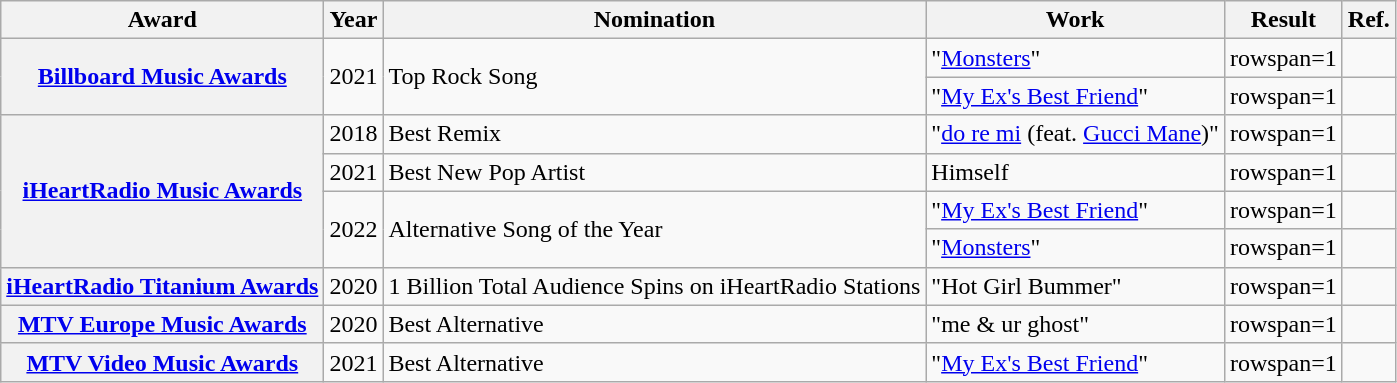<table class="wikitable plainrowheaders">
<tr>
<th>Award</th>
<th>Year</th>
<th>Nomination</th>
<th>Work</th>
<th>Result</th>
<th>Ref.</th>
</tr>
<tr>
<th scope="row" rowspan="2"><a href='#'>Billboard Music Awards</a></th>
<td rowspan="2">2021</td>
<td rowspan="2">Top Rock Song</td>
<td>"<a href='#'>Monsters</a>"</td>
<td>rowspan=1 </td>
<td style="text-align:center"></td>
</tr>
<tr>
<td>"<a href='#'>My Ex's Best Friend</a>"</td>
<td>rowspan=1 </td>
<td style="text-align:center"></td>
</tr>
<tr>
<th scope="row" rowspan="4"><a href='#'>iHeartRadio Music Awards</a></th>
<td>2018</td>
<td>Best Remix</td>
<td>"<a href='#'>do re mi</a> (feat. <a href='#'>Gucci Mane</a>)"</td>
<td>rowspan=1 </td>
<td style="text-align:center"></td>
</tr>
<tr>
<td>2021</td>
<td>Best New Pop Artist</td>
<td>Himself</td>
<td>rowspan=1 </td>
<td style="text-align:center"></td>
</tr>
<tr>
<td rowspan="2">2022</td>
<td rowspan="2">Alternative Song of the Year</td>
<td>"<a href='#'>My Ex's Best Friend</a>"</td>
<td>rowspan=1 </td>
<td style="text-align:center"></td>
</tr>
<tr>
<td>"<a href='#'>Monsters</a>"</td>
<td>rowspan=1 </td>
<td style="text-align:center"></td>
</tr>
<tr>
<th><a href='#'>iHeartRadio Titanium Awards</a></th>
<td>2020</td>
<td>1 Billion Total Audience Spins on iHeartRadio Stations</td>
<td>"Hot Girl Bummer"</td>
<td>rowspan=1 </td>
<td></td>
</tr>
<tr>
<th scope="row"><a href='#'>MTV Europe Music Awards</a></th>
<td>2020</td>
<td>Best Alternative</td>
<td>"me & ur ghost"</td>
<td>rowspan=1 </td>
<td style="text-align:center"></td>
</tr>
<tr>
<th scope="row"><a href='#'>MTV Video Music Awards</a></th>
<td>2021</td>
<td>Best Alternative</td>
<td>"<a href='#'>My Ex's Best Friend</a>"</td>
<td>rowspan=1 </td>
<td style="text-align:center"></td>
</tr>
</table>
